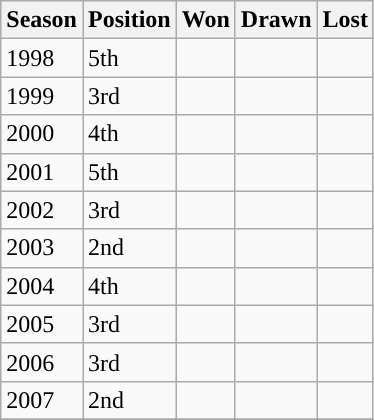<table class="wikitable collapsible">
<tr>
<th>Season</th>
<th>Position</th>
<th>Won</th>
<th>Drawn</th>
<th>Lost</th>
</tr>
<tr>
<td>1998</td>
<td>5th</td>
<td></td>
<td></td>
<td></td>
</tr>
<tr>
<td>1999</td>
<td>3rd</td>
<td></td>
<td></td>
<td></td>
</tr>
<tr>
<td>2000</td>
<td>4th</td>
<td></td>
<td></td>
<td></td>
</tr>
<tr>
<td>2001</td>
<td>5th</td>
<td></td>
<td></td>
<td></td>
</tr>
<tr>
<td>2002</td>
<td>3rd</td>
<td></td>
<td></td>
<td></td>
</tr>
<tr style="background-color:#">
<td>2003</td>
<td>2nd</td>
<td></td>
<td></td>
<td></td>
</tr>
<tr>
<td>2004</td>
<td>4th</td>
<td></td>
<td></td>
<td></td>
</tr>
<tr>
<td>2005</td>
<td>3rd</td>
<td></td>
<td></td>
<td></td>
</tr>
<tr>
<td>2006</td>
<td>3rd</td>
<td></td>
<td></td>
<td></td>
</tr>
<tr style="background-color:#">
<td>2007</td>
<td>2nd</td>
<td></td>
<td></td>
<td></td>
</tr>
<tr>
</tr>
</table>
